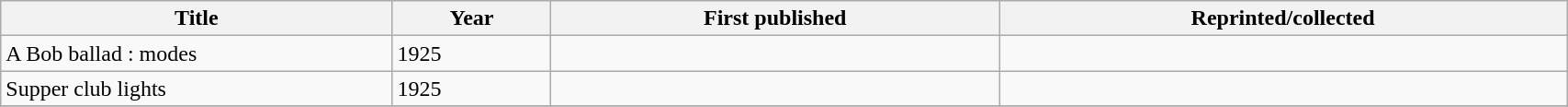<table class='wikitable sortable' width='90%'>
<tr>
<th width=25%>Title</th>
<th>Year</th>
<th>First published</th>
<th>Reprinted/collected</th>
</tr>
<tr>
<td>A Bob ballad : modes</td>
<td>1925</td>
<td></td>
<td></td>
</tr>
<tr>
<td>Supper club lights</td>
<td>1925</td>
<td></td>
<td></td>
</tr>
<tr>
</tr>
</table>
